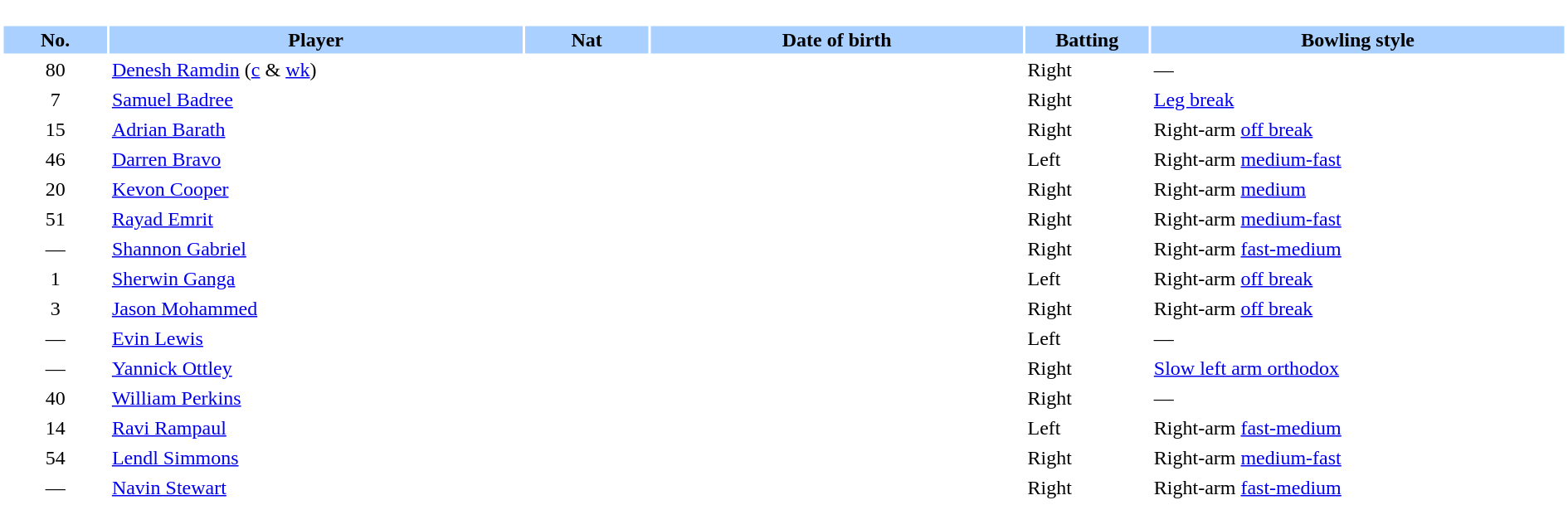<table border="0" style="width:100%;">
<tr>
<td style="vertical-align:top; background:#fff; width:90%;"><br><table border="0" cellspacing="2" cellpadding="2" style="width:100%;">
<tr style="background:#aad0ff;">
<th scope="col" width="5%">No.</th>
<th scope="col" width="20%">Player</th>
<th scope="col" width="6%">Nat</th>
<th scope="col" width="18%">Date of birth</th>
<th scope="col" width="6%">Batting</th>
<th scope="col" width="20%">Bowling style</th>
</tr>
<tr>
<td style="text-align:center">80</td>
<td><a href='#'>Denesh Ramdin</a> (<a href='#'>c</a> & <a href='#'>wk</a>)</td>
<td style="text-align:center"></td>
<td></td>
<td>Right</td>
<td>—</td>
</tr>
<tr>
<td style="text-align:center">7</td>
<td><a href='#'>Samuel Badree</a></td>
<td style="text-align:center"></td>
<td></td>
<td>Right</td>
<td><a href='#'>Leg break</a></td>
</tr>
<tr>
<td style="text-align:center">15</td>
<td><a href='#'>Adrian Barath</a></td>
<td style="text-align:center"></td>
<td></td>
<td>Right</td>
<td>Right-arm <a href='#'>off break</a></td>
</tr>
<tr>
<td style="text-align:center">46</td>
<td><a href='#'>Darren Bravo</a></td>
<td style="text-align:center"></td>
<td></td>
<td>Left</td>
<td>Right-arm <a href='#'>medium-fast</a></td>
</tr>
<tr>
<td style="text-align:center">20</td>
<td><a href='#'>Kevon Cooper</a></td>
<td style="text-align:center"></td>
<td></td>
<td>Right</td>
<td>Right-arm <a href='#'>medium</a></td>
</tr>
<tr>
<td style="text-align:center">51</td>
<td><a href='#'>Rayad Emrit</a></td>
<td style="text-align:center"></td>
<td></td>
<td>Right</td>
<td>Right-arm <a href='#'>medium-fast</a></td>
</tr>
<tr>
<td style="text-align:center">—</td>
<td><a href='#'>Shannon Gabriel</a></td>
<td style="text-align:center"></td>
<td></td>
<td>Right</td>
<td>Right-arm <a href='#'>fast-medium</a></td>
</tr>
<tr>
<td style="text-align:center">1</td>
<td><a href='#'>Sherwin Ganga</a></td>
<td style="text-align:center"></td>
<td></td>
<td>Left</td>
<td>Right-arm <a href='#'>off break</a></td>
</tr>
<tr>
<td style="text-align:center">3</td>
<td><a href='#'>Jason Mohammed</a></td>
<td style="text-align:center"></td>
<td></td>
<td>Right</td>
<td>Right-arm <a href='#'>off break</a></td>
</tr>
<tr>
<td style="text-align:center">—</td>
<td><a href='#'>Evin Lewis</a></td>
<td style="text-align:center"></td>
<td></td>
<td>Left</td>
<td>—</td>
</tr>
<tr>
<td style="text-align:center">—</td>
<td><a href='#'>Yannick Ottley</a></td>
<td style="text-align:center"></td>
<td></td>
<td>Right</td>
<td><a href='#'>Slow left arm orthodox</a></td>
</tr>
<tr>
<td style="text-align:center">40</td>
<td><a href='#'>William Perkins</a></td>
<td style="text-align:center"></td>
<td></td>
<td>Right</td>
<td>—</td>
</tr>
<tr>
<td style="text-align:center">14</td>
<td><a href='#'>Ravi Rampaul</a></td>
<td style="text-align:center"></td>
<td></td>
<td>Left</td>
<td>Right-arm <a href='#'>fast-medium</a></td>
</tr>
<tr>
<td style="text-align:center">54</td>
<td><a href='#'>Lendl Simmons</a></td>
<td style="text-align:center"></td>
<td></td>
<td>Right</td>
<td>Right-arm <a href='#'>medium-fast</a></td>
</tr>
<tr>
<td style="text-align:center">—</td>
<td><a href='#'>Navin Stewart</a></td>
<td style="text-align:center"></td>
<td></td>
<td>Right</td>
<td>Right-arm <a href='#'>fast-medium</a></td>
</tr>
</table>
</td>
</tr>
</table>
